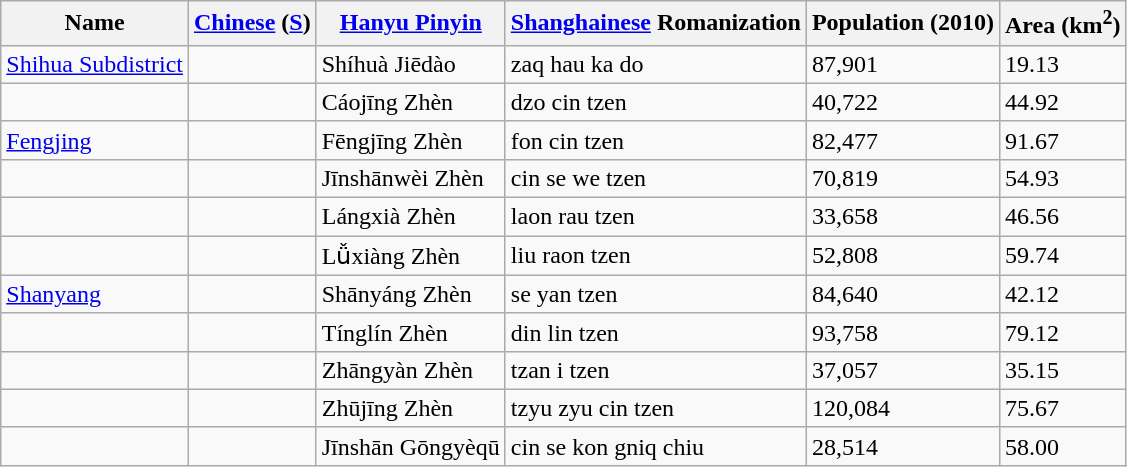<table class="wikitable">
<tr>
<th>Name</th>
<th><a href='#'>Chinese</a> (<a href='#'>S</a>)</th>
<th><a href='#'>Hanyu Pinyin</a></th>
<th><a href='#'>Shanghainese</a> Romanization</th>
<th>Population (2010)</th>
<th>Area (km<sup>2</sup>)</th>
</tr>
<tr>
<td><a href='#'>Shihua Subdistrict</a></td>
<td></td>
<td>Shíhuà Jiēdào</td>
<td>zaq hau ka do</td>
<td>87,901</td>
<td>19.13</td>
</tr>
<tr>
<td></td>
<td></td>
<td>Cáojīng Zhèn</td>
<td>dzo cin tzen</td>
<td>40,722</td>
<td>44.92</td>
</tr>
<tr>
<td><a href='#'>Fengjing</a></td>
<td></td>
<td>Fēngjīng Zhèn</td>
<td>fon cin tzen</td>
<td>82,477</td>
<td>91.67</td>
</tr>
<tr>
<td></td>
<td></td>
<td>Jīnshānwèi Zhèn</td>
<td>cin se we tzen</td>
<td>70,819</td>
<td>54.93</td>
</tr>
<tr>
<td></td>
<td></td>
<td>Lángxià Zhèn</td>
<td>laon rau tzen</td>
<td>33,658</td>
<td>46.56</td>
</tr>
<tr>
<td></td>
<td></td>
<td>Lǚxiàng Zhèn</td>
<td>liu raon tzen</td>
<td>52,808</td>
<td>59.74</td>
</tr>
<tr>
<td><a href='#'>Shanyang</a></td>
<td></td>
<td>Shānyáng Zhèn</td>
<td>se yan tzen</td>
<td>84,640</td>
<td>42.12</td>
</tr>
<tr>
<td></td>
<td></td>
<td>Tínglín Zhèn</td>
<td>din lin tzen</td>
<td>93,758</td>
<td>79.12</td>
</tr>
<tr>
<td></td>
<td></td>
<td>Zhāngyàn Zhèn</td>
<td>tzan i tzen</td>
<td>37,057</td>
<td>35.15</td>
</tr>
<tr>
<td></td>
<td></td>
<td>Zhūjīng Zhèn</td>
<td>tzyu zyu cin tzen</td>
<td>120,084</td>
<td>75.67</td>
</tr>
<tr>
<td></td>
<td></td>
<td>Jīnshān Gōngyèqū</td>
<td>cin se kon gniq chiu</td>
<td>28,514</td>
<td>58.00</td>
</tr>
</table>
